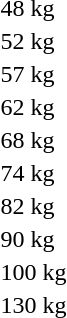<table>
<tr>
<td>48 kg</td>
<td></td>
<td></td>
<td></td>
</tr>
<tr>
<td>52 kg</td>
<td></td>
<td></td>
<td></td>
</tr>
<tr>
<td>57 kg</td>
<td></td>
<td></td>
<td></td>
</tr>
<tr>
<td>62 kg</td>
<td></td>
<td></td>
<td></td>
</tr>
<tr>
<td>68 kg</td>
<td></td>
<td></td>
<td></td>
</tr>
<tr>
<td>74 kg</td>
<td></td>
<td></td>
<td></td>
</tr>
<tr>
<td>82 kg</td>
<td></td>
<td></td>
<td></td>
</tr>
<tr>
<td>90 kg</td>
<td></td>
<td></td>
<td></td>
</tr>
<tr>
<td>100 kg</td>
<td></td>
<td></td>
<td></td>
</tr>
<tr>
<td>130 kg</td>
<td></td>
<td></td>
<td></td>
</tr>
</table>
